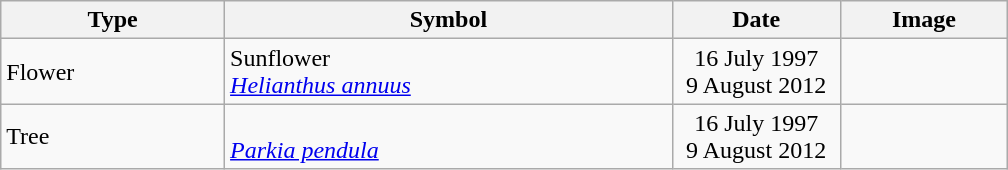<table class="wikitable">
<tr>
<th width="20%">Type</th>
<th width="40%">Symbol</th>
<th width="15%">Date</th>
<th width="15%">Image</th>
</tr>
<tr>
<td>Flower</td>
<td>Sunflower<br><em><a href='#'>Helianthus annuus</a></em></td>
<td align="center">16 July 1997<br>9 August 2012</td>
<td align="center"></td>
</tr>
<tr>
<td>Tree</td>
<td><br><em><a href='#'>Parkia pendula</a></em></td>
<td align="center">16 July 1997<br>9 August 2012</td>
<td align="center"></td>
</tr>
</table>
